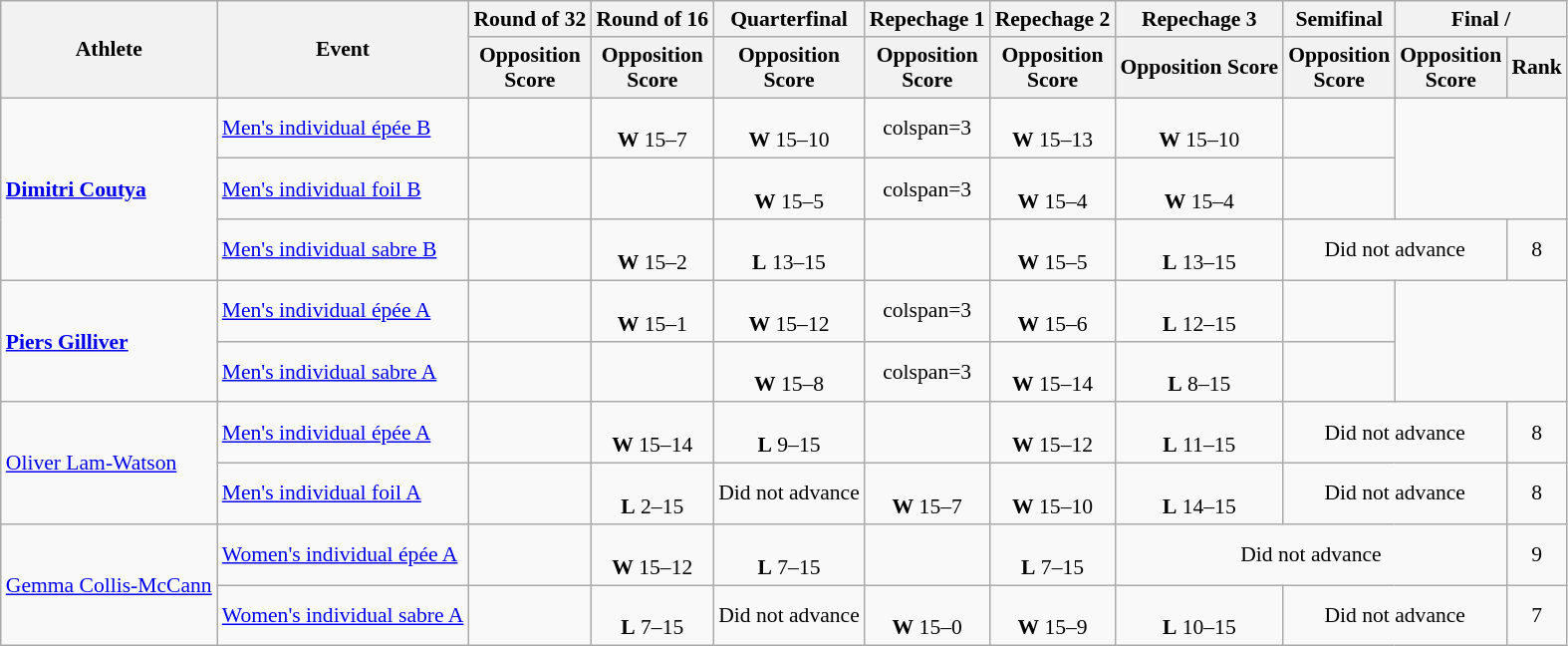<table class=wikitable style="font-size:90%">
<tr>
<th rowspan="2">Athlete</th>
<th rowspan="2">Event</th>
<th>Round of 32</th>
<th>Round of 16</th>
<th>Quarterfinal</th>
<th>Repechage 1</th>
<th>Repechage 2</th>
<th>Repechage 3</th>
<th>Semifinal</th>
<th colspan="2">Final / </th>
</tr>
<tr>
<th>Opposition<br>Score</th>
<th>Opposition<br>Score</th>
<th>Opposition<br>Score</th>
<th>Opposition<br>Score</th>
<th>Opposition<br>Score</th>
<th>Opposition Score</th>
<th>Opposition<br>Score</th>
<th>Opposition<br>Score</th>
<th>Rank</th>
</tr>
<tr style="text-align:center">
<td style="text-align:left" rowspan=3><strong><a href='#'>Dimitri Coutya</a></strong></td>
<td style="text-align:left"><a href='#'>Men's individual épée B</a></td>
<td></td>
<td><br><strong>W</strong> 15–7</td>
<td><br><strong>W</strong> 15–10</td>
<td>colspan=3 </td>
<td><br><strong>W</strong> 15–13</td>
<td><br><strong>W</strong> 15–10</td>
<td></td>
</tr>
<tr style="text-align:center">
<td style="text-align:left"><a href='#'>Men's individual foil B</a></td>
<td></td>
<td></td>
<td><br><strong>W</strong> 15–5</td>
<td>colspan=3 </td>
<td><br><strong>W</strong> 15–4</td>
<td><br><strong>W</strong> 15–4</td>
<td></td>
</tr>
<tr style="text-align:center">
<td style="text-align:left"><a href='#'>Men's individual sabre B</a></td>
<td></td>
<td><br><strong>W</strong> 15–2</td>
<td><br><strong>L</strong> 13–15</td>
<td></td>
<td><br><strong>W</strong> 15–5</td>
<td><br><strong>L</strong> 13–15</td>
<td colspan="2">Did not advance</td>
<td>8</td>
</tr>
<tr style="text-align:center">
<td style="text-align:left" rowspan=2><strong><a href='#'>Piers Gilliver</a></strong></td>
<td style="text-align:left"><a href='#'>Men's individual épée A</a></td>
<td></td>
<td><br><strong>W</strong> 15–1</td>
<td><br><strong>W</strong> 15–12</td>
<td>colspan=3 </td>
<td><br><strong>W</strong> 15–6</td>
<td><br><strong>L</strong> 12–15</td>
<td></td>
</tr>
<tr style="text-align:center">
<td style="text-align:left"><a href='#'>Men's individual sabre A</a></td>
<td></td>
<td></td>
<td><br><strong>W</strong> 15–8</td>
<td>colspan=3 </td>
<td><br><strong>W</strong> 15–14</td>
<td><br><strong>L</strong> 8–15</td>
<td></td>
</tr>
<tr style="text-align:center">
<td style="text-align:left" rowspan=2><a href='#'>Oliver Lam-Watson</a></td>
<td style="text-align:left"><a href='#'>Men's individual épée A</a></td>
<td></td>
<td><br><strong>W</strong> 15–14</td>
<td><br><strong>L</strong> 9–15</td>
<td></td>
<td><br><strong>W</strong> 15–12</td>
<td><br><strong>L</strong> 11–15</td>
<td colspan=2>Did not advance</td>
<td>8</td>
</tr>
<tr style="text-align:center">
<td style="text-align:left"><a href='#'>Men's individual foil A</a></td>
<td></td>
<td><br><strong>L</strong> 2–15</td>
<td>Did not advance</td>
<td><br><strong>W</strong> 15–7</td>
<td><br><strong>W</strong> 15–10</td>
<td><br><strong>L</strong> 14–15</td>
<td colspan="2">Did not advance</td>
<td>8</td>
</tr>
<tr style="text-align:center">
<td style="text-align:left" rowspan=2><a href='#'>Gemma Collis-McCann</a></td>
<td style="text-align:left"><a href='#'>Women's individual épée A</a></td>
<td></td>
<td><br><strong>W</strong> 15–12</td>
<td><br><strong>L</strong> 7–15</td>
<td></td>
<td><br><strong>L</strong> 7–15</td>
<td colspan=3>Did not advance</td>
<td>9</td>
</tr>
<tr style="text-align:center">
<td style="text-align:left"><a href='#'>Women's individual sabre A</a></td>
<td></td>
<td><br><strong>L</strong> 7–15</td>
<td>Did not  advance</td>
<td><br><strong>W</strong> 15–0</td>
<td><br><strong>W</strong> 15–9</td>
<td><br><strong>L</strong> 10–15</td>
<td colspan="2">Did not advance</td>
<td>7</td>
</tr>
</table>
